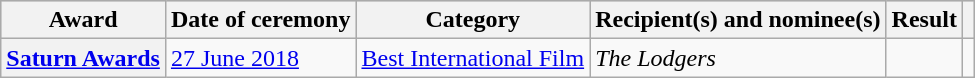<table class="wikitable sortable plainrowheaders">
<tr style="background:#ccc; text-align:center;">
<th scope="col">Award</th>
<th scope="col">Date of ceremony</th>
<th scope="col">Category</th>
<th scope="col">Recipient(s) and nominee(s)</th>
<th scope="col">Result</th>
<th scope="col" class="unsortable"></th>
</tr>
<tr>
<th scope="row"><a href='#'>Saturn Awards</a></th>
<td><a href='#'>27 June 2018</a></td>
<td><a href='#'>Best International Film</a></td>
<td><em>The Lodgers</em></td>
<td></td>
<td style="text-align:center;"></td>
</tr>
</table>
